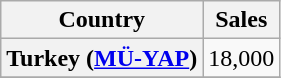<table class="wikitable plainrowheaders">
<tr>
<th scope="col">Country</th>
<th scope="col">Sales</th>
</tr>
<tr>
<th scope="row">Turkey (<a href='#'>MÜ-YAP</a>)</th>
<td>18,000</td>
</tr>
<tr>
</tr>
</table>
